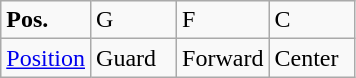<table class="wikitable">
<tr>
<td width="50"><strong>Pos.</strong></td>
<td width="50">G</td>
<td width="50">F</td>
<td width="50">C</td>
</tr>
<tr>
<td><a href='#'>Position</a></td>
<td>Guard</td>
<td>Forward</td>
<td>Center</td>
</tr>
</table>
